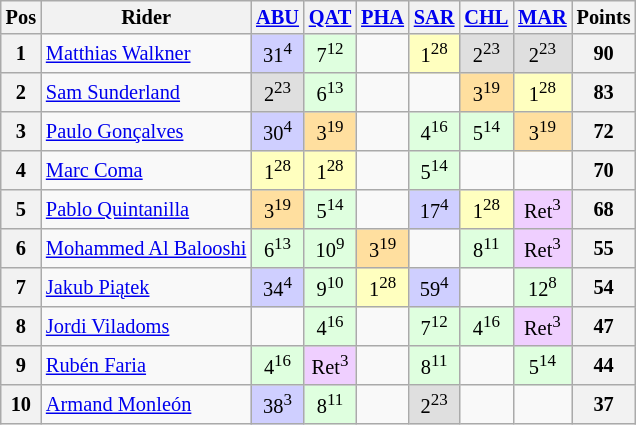<table class="wikitable" style="font-size: 85%; text-align: center;">
<tr valign="top">
<th valign="middle">Pos</th>
<th valign="middle">Rider</th>
<th><a href='#'>ABU</a><br></th>
<th><a href='#'>QAT</a><br></th>
<th><a href='#'>PHA</a><br></th>
<th><a href='#'>SAR</a><br></th>
<th><a href='#'>CHL</a><br></th>
<th><a href='#'>MAR</a><br></th>
<th valign="middle">Points</th>
</tr>
<tr>
<th>1</th>
<td align=left> <a href='#'>Matthias Walkner</a></td>
<td style="background:#cfcfff;">31<sup>4</sup></td>
<td style="background:#dfffdf;">7<sup>12</sup></td>
<td></td>
<td style="background:#ffffbf;">1<sup>28</sup></td>
<td style="background:#dfdfdf;">2<sup>23</sup></td>
<td style="background:#dfdfdf;">2<sup>23</sup></td>
<th>90</th>
</tr>
<tr>
<th>2</th>
<td align=left> <a href='#'>Sam Sunderland</a></td>
<td style="background:#dfdfdf;">2<sup>23</sup></td>
<td style="background:#dfffdf;">6<sup>13</sup></td>
<td></td>
<td></td>
<td style="background:#ffdf9f;">3<sup>19</sup></td>
<td style="background:#ffffbf;">1<sup>28</sup></td>
<th>83</th>
</tr>
<tr>
<th>3</th>
<td align=left> <a href='#'>Paulo Gonçalves</a></td>
<td style="background:#cfcfff;">30<sup>4</sup></td>
<td style="background:#ffdf9f;">3<sup>19</sup></td>
<td></td>
<td style="background:#dfffdf;">4<sup>16</sup></td>
<td style="background:#dfffdf;">5<sup>14</sup></td>
<td style="background:#ffdf9f;">3<sup>19</sup></td>
<th>72</th>
</tr>
<tr>
<th>4</th>
<td align=left> <a href='#'>Marc Coma</a></td>
<td style="background:#ffffbf;">1<sup>28</sup></td>
<td style="background:#ffffbf;">1<sup>28</sup></td>
<td></td>
<td style="background:#dfffdf;">5<sup>14</sup></td>
<td></td>
<td></td>
<th>70</th>
</tr>
<tr>
<th>5</th>
<td align=left> <a href='#'>Pablo Quintanilla</a></td>
<td style="background:#ffdf9f;">3<sup>19</sup></td>
<td style="background:#dfffdf;">5<sup>14</sup></td>
<td></td>
<td style="background:#cfcfff;">17<sup>4</sup></td>
<td style="background:#ffffbf;">1<sup>28</sup></td>
<td style="background:#efcfff;">Ret<sup>3</sup></td>
<th>68</th>
</tr>
<tr>
<th>6</th>
<td align=left> <a href='#'>Mohammed Al Balooshi</a></td>
<td style="background:#dfffdf;">6<sup>13</sup></td>
<td style="background:#dfffdf;">10<sup>9</sup></td>
<td style="background:#ffdf9f;">3<sup>19</sup></td>
<td></td>
<td style="background:#dfffdf;">8<sup>11</sup></td>
<td style="background:#efcfff;">Ret<sup>3</sup></td>
<th>55</th>
</tr>
<tr>
<th>7</th>
<td align=left> <a href='#'>Jakub Piątek</a></td>
<td style="background:#cfcfff;">34<sup>4</sup></td>
<td style="background:#dfffdf;">9<sup>10</sup></td>
<td style="background:#ffffbf;">1<sup>28</sup></td>
<td style="background:#cfcfff;">59<sup>4</sup></td>
<td></td>
<td style="background:#dfffdf;">12<sup>8</sup></td>
<th>54</th>
</tr>
<tr>
<th>8</th>
<td align=left> <a href='#'>Jordi Viladoms</a></td>
<td></td>
<td style="background:#dfffdf;">4<sup>16</sup></td>
<td></td>
<td style="background:#dfffdf;">7<sup>12</sup></td>
<td style="background:#dfffdf;">4<sup>16</sup></td>
<td style="background:#efcfff;">Ret<sup>3</sup></td>
<th>47</th>
</tr>
<tr>
<th>9</th>
<td align=left> <a href='#'>Rubén Faria</a></td>
<td style="background:#dfffdf;">4<sup>16</sup></td>
<td style="background:#efcfff;">Ret<sup>3</sup></td>
<td></td>
<td style="background:#dfffdf;">8<sup>11</sup></td>
<td></td>
<td style="background:#dfffdf;">5<sup>14</sup></td>
<th>44</th>
</tr>
<tr>
<th>10</th>
<td align=left> <a href='#'>Armand Monleón</a></td>
<td style="background:#cfcfff;">38<sup>3</sup></td>
<td style="background:#dfffdf;">8<sup>11</sup></td>
<td></td>
<td style="background:#dfdfdf;">2<sup>23</sup></td>
<td></td>
<td></td>
<th>37</th>
</tr>
</table>
